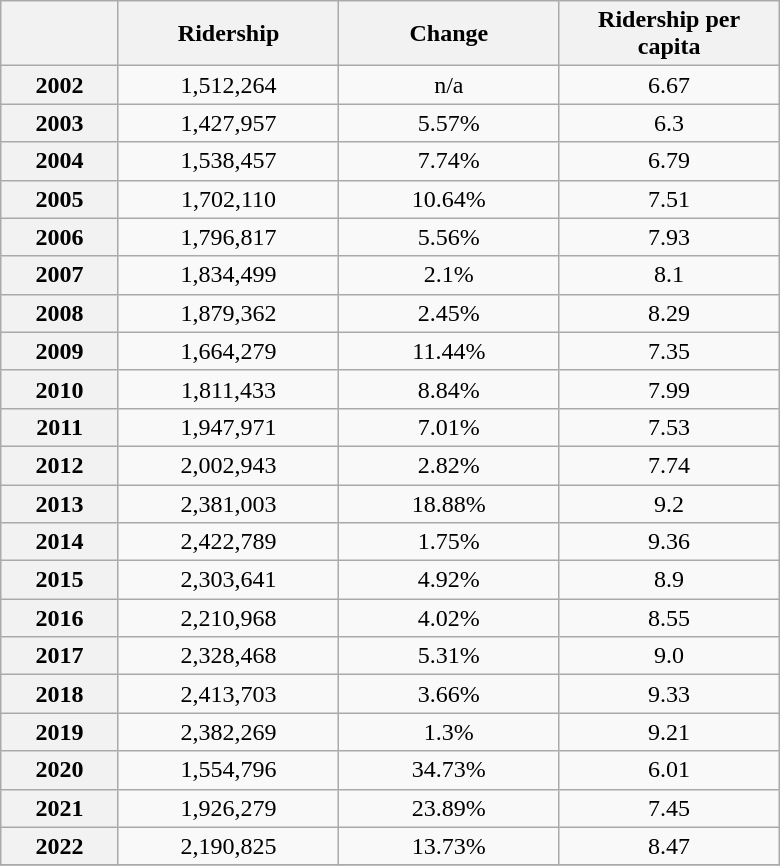<table class="wikitable"  style="text-align:center; width:520px; margin:auto;">
<tr>
<th style="width:50px"></th>
<th style="width:100px">Ridership</th>
<th style="width:100px">Change</th>
<th style="width:100px">Ridership per capita</th>
</tr>
<tr>
<th>2002</th>
<td>1,512,264</td>
<td>n/a</td>
<td>6.67</td>
</tr>
<tr>
<th>2003</th>
<td>1,427,957</td>
<td>5.57%</td>
<td>6.3</td>
</tr>
<tr>
<th>2004</th>
<td>1,538,457</td>
<td>7.74%</td>
<td>6.79</td>
</tr>
<tr>
<th>2005</th>
<td>1,702,110</td>
<td>10.64%</td>
<td>7.51</td>
</tr>
<tr>
<th>2006</th>
<td>1,796,817</td>
<td>5.56%</td>
<td>7.93</td>
</tr>
<tr>
<th>2007</th>
<td>1,834,499</td>
<td>2.1%</td>
<td>8.1</td>
</tr>
<tr>
<th>2008</th>
<td>1,879,362</td>
<td>2.45%</td>
<td>8.29</td>
</tr>
<tr>
<th>2009</th>
<td>1,664,279</td>
<td>11.44%</td>
<td>7.35</td>
</tr>
<tr>
<th>2010</th>
<td>1,811,433</td>
<td>8.84%</td>
<td>7.99</td>
</tr>
<tr>
<th>2011</th>
<td>1,947,971</td>
<td>7.01%</td>
<td>7.53</td>
</tr>
<tr>
<th>2012</th>
<td>2,002,943</td>
<td>2.82%</td>
<td>7.74</td>
</tr>
<tr>
<th>2013</th>
<td>2,381,003</td>
<td>18.88%</td>
<td>9.2</td>
</tr>
<tr>
<th>2014</th>
<td>2,422,789</td>
<td>1.75%</td>
<td>9.36</td>
</tr>
<tr>
<th>2015</th>
<td>2,303,641</td>
<td>4.92%</td>
<td>8.9</td>
</tr>
<tr>
<th>2016</th>
<td>2,210,968</td>
<td>4.02%</td>
<td>8.55</td>
</tr>
<tr>
<th>2017</th>
<td>2,328,468</td>
<td>5.31%</td>
<td>9.0</td>
</tr>
<tr>
<th>2018</th>
<td>2,413,703</td>
<td>3.66%</td>
<td>9.33</td>
</tr>
<tr>
<th>2019</th>
<td>2,382,269</td>
<td>1.3%</td>
<td>9.21</td>
</tr>
<tr>
<th>2020</th>
<td>1,554,796</td>
<td>34.73%</td>
<td>6.01</td>
</tr>
<tr>
<th>2021</th>
<td>1,926,279</td>
<td>23.89%</td>
<td>7.45</td>
</tr>
<tr>
<th>2022</th>
<td>2,190,825</td>
<td>13.73%</td>
<td>8.47</td>
</tr>
<tr>
</tr>
</table>
